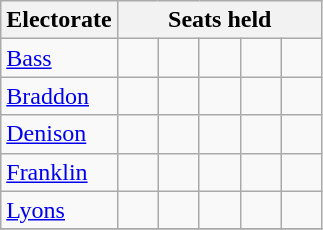<table class="wikitable">
<tr>
<th>Electorate</th>
<th colspan=5>Seats held</th>
</tr>
<tr>
<td><a href='#'>Bass</a></td>
<td width=20 > </td>
<td width=20 > </td>
<td width=20 > </td>
<td width=20 > </td>
<td width=20 > </td>
</tr>
<tr>
<td><a href='#'>Braddon</a></td>
<td> </td>
<td> </td>
<td> </td>
<td> </td>
<td> </td>
</tr>
<tr>
<td><a href='#'>Denison</a></td>
<td> </td>
<td> </td>
<td> </td>
<td> </td>
<td> </td>
</tr>
<tr>
<td><a href='#'>Franklin</a></td>
<td> </td>
<td> </td>
<td> </td>
<td> </td>
<td> </td>
</tr>
<tr>
<td><a href='#'>Lyons</a></td>
<td> </td>
<td> </td>
<td> </td>
<td> </td>
<td> </td>
</tr>
<tr>
</tr>
</table>
